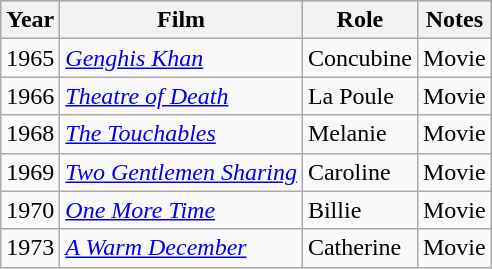<table class="wikitable">
<tr style="background:#B0C4DE;">
<th>Year</th>
<th>Film</th>
<th>Role</th>
<th>Notes</th>
</tr>
<tr>
<td>1965</td>
<td><em><a href='#'>Genghis Khan</a></em></td>
<td>Concubine</td>
<td>Movie</td>
</tr>
<tr>
<td>1966</td>
<td><em><a href='#'>Theatre of Death</a></em></td>
<td>La Poule</td>
<td>Movie</td>
</tr>
<tr>
<td>1968</td>
<td><em><a href='#'>The Touchables</a></em></td>
<td>Melanie</td>
<td>Movie</td>
</tr>
<tr>
<td>1969</td>
<td><em><a href='#'>Two Gentlemen Sharing</a></em></td>
<td>Caroline</td>
<td>Movie</td>
</tr>
<tr>
<td>1970</td>
<td><em><a href='#'>One More Time</a></em></td>
<td>Billie</td>
<td>Movie</td>
</tr>
<tr>
<td>1973</td>
<td><em><a href='#'>A Warm December</a></em></td>
<td>Catherine</td>
<td>Movie</td>
</tr>
</table>
